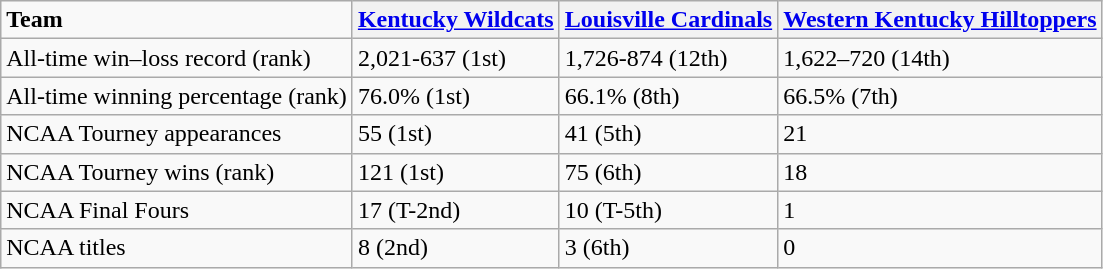<table class="wikitable">
<tr>
<td><strong>Team</strong></td>
<th><a href='#'>Kentucky Wildcats</a></th>
<th><a href='#'>Louisville Cardinals</a></th>
<th><a href='#'>Western Kentucky Hilltoppers</a></th>
</tr>
<tr>
<td>All-time win–loss record (rank)</td>
<td>2,021-637 (1st)</td>
<td>1,726-874 (12th)</td>
<td>1,622–720 (14th)</td>
</tr>
<tr>
<td>All-time winning percentage (rank)</td>
<td>76.0% (1st)</td>
<td>66.1% (8th)</td>
<td>66.5%  (7th)</td>
</tr>
<tr>
<td>NCAA Tourney appearances</td>
<td>55 (1st)</td>
<td>41 (5th)</td>
<td>21</td>
</tr>
<tr>
<td>NCAA Tourney wins (rank)</td>
<td>121 (1st)</td>
<td>75 (6th)</td>
<td>18</td>
</tr>
<tr>
<td>NCAA Final Fours</td>
<td>17 (T-2nd)</td>
<td>10 (T-5th)</td>
<td>1</td>
</tr>
<tr>
<td>NCAA titles</td>
<td>8 (2nd)</td>
<td>3 (6th)</td>
<td>0</td>
</tr>
</table>
